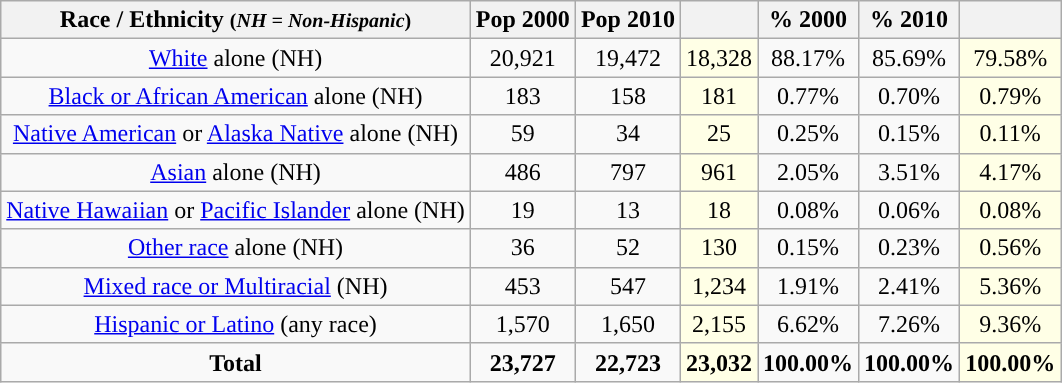<table class="wikitable" style="text-align:center;">
<tr>
<th>Race / Ethnicity <small>(<em>NH = Non-Hispanic</em>)</small></th>
<th>Pop 2000</th>
<th>Pop 2010</th>
<th></th>
<th>% 2000</th>
<th>% 2010</th>
<th></th>
</tr>
<tr>
<td><a href='#'>White</a> alone (NH)</td>
<td>20,921</td>
<td>19,472</td>
<td style='background: #ffffe6;'>18,328</td>
<td>88.17%</td>
<td>85.69%</td>
<td style='background: #ffffe6;'>79.58%</td>
</tr>
<tr>
<td><a href='#'>Black or African American</a> alone (NH)</td>
<td>183</td>
<td>158</td>
<td style='background: #ffffe6;'>181</td>
<td>0.77%</td>
<td>0.70%</td>
<td style='background: #ffffe6;'>0.79%</td>
</tr>
<tr>
<td><a href='#'>Native American</a> or <a href='#'>Alaska Native</a> alone (NH)</td>
<td>59</td>
<td>34</td>
<td style='background: #ffffe6;'>25</td>
<td>0.25%</td>
<td>0.15%</td>
<td style='background: #ffffe6;'>0.11%</td>
</tr>
<tr>
<td><a href='#'>Asian</a> alone (NH)</td>
<td>486</td>
<td>797</td>
<td style='background: #ffffe6;'>961</td>
<td>2.05%</td>
<td>3.51%</td>
<td style='background: #ffffe6;'>4.17%</td>
</tr>
<tr>
<td><a href='#'>Native Hawaiian</a> or <a href='#'>Pacific Islander</a> alone (NH)</td>
<td>19</td>
<td>13</td>
<td style='background: #ffffe6;'>18</td>
<td>0.08%</td>
<td>0.06%</td>
<td style='background: #ffffe6;'>0.08%</td>
</tr>
<tr>
<td><a href='#'>Other race</a> alone (NH)</td>
<td>36</td>
<td>52</td>
<td style='background: #ffffe6;'>130</td>
<td>0.15%</td>
<td>0.23%</td>
<td style='background: #ffffe6;'>0.56%</td>
</tr>
<tr>
<td><a href='#'>Mixed race or Multiracial</a> (NH)</td>
<td>453</td>
<td>547</td>
<td style='background: #ffffe6;'>1,234</td>
<td>1.91%</td>
<td>2.41%</td>
<td style='background: #ffffe6;'>5.36%</td>
</tr>
<tr>
<td><a href='#'>Hispanic or Latino</a> (any race)</td>
<td>1,570</td>
<td>1,650</td>
<td style='background: #ffffe6;'>2,155</td>
<td>6.62%</td>
<td>7.26%</td>
<td style='background: #ffffe6;'>9.36%</td>
</tr>
<tr>
<td><strong>Total</strong></td>
<td><strong>23,727</strong></td>
<td><strong>22,723</strong></td>
<td style='background: #ffffe6;'><strong>23,032</strong></td>
<td><strong>100.00%</strong></td>
<td><strong>100.00%</strong></td>
<td style='background: #ffffe6;'><strong>100.00%</strong></td>
</tr>
</table>
